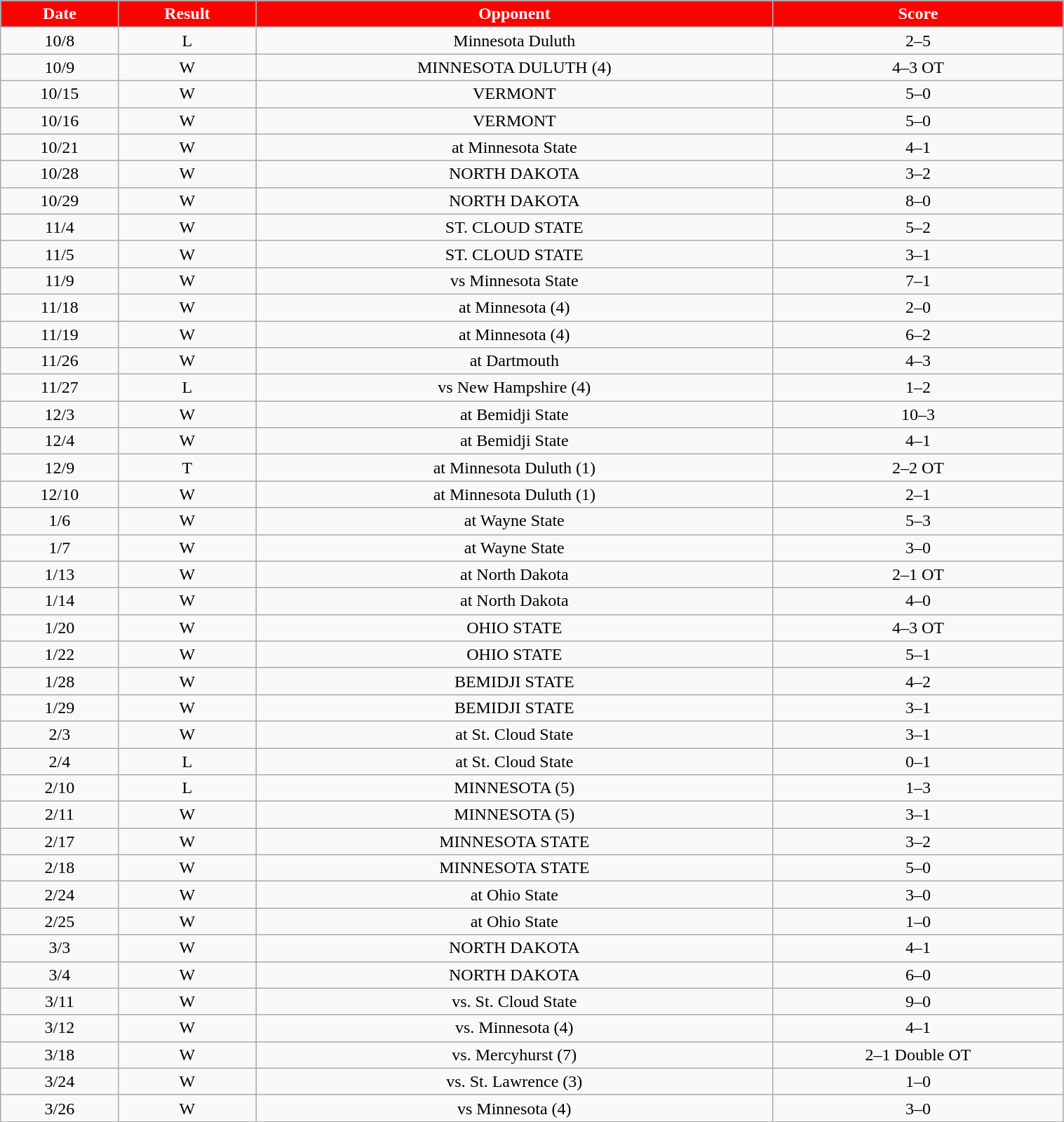<table class="wikitable" width="80%">
<tr align="center"  style=" background:red; color:#FFFFFF; ">
<td><strong>Date</strong></td>
<td><strong>Result</strong></td>
<td><strong>Opponent</strong></td>
<td><strong>Score</strong></td>
</tr>
<tr align="center" bgcolor="">
<td>10/8</td>
<td>L</td>
<td>Minnesota Duluth</td>
<td>2–5</td>
</tr>
<tr align="center" bgcolor="">
<td>10/9</td>
<td>W</td>
<td>MINNESOTA DULUTH (4)</td>
<td>4–3 OT</td>
</tr>
<tr align="center" bgcolor="">
<td>10/15</td>
<td>W</td>
<td>VERMONT</td>
<td>5–0</td>
</tr>
<tr align="center" bgcolor="">
<td>10/16</td>
<td>W</td>
<td>VERMONT</td>
<td>5–0</td>
</tr>
<tr align="center" bgcolor="">
<td>10/21</td>
<td>W</td>
<td>at Minnesota State</td>
<td>4–1</td>
</tr>
<tr align="center" bgcolor="">
<td>10/28</td>
<td>W</td>
<td>NORTH DAKOTA</td>
<td>3–2</td>
</tr>
<tr align="center" bgcolor="">
<td>10/29</td>
<td>W</td>
<td>NORTH DAKOTA</td>
<td>8–0</td>
</tr>
<tr align="center" bgcolor="">
<td>11/4</td>
<td>W</td>
<td>ST. CLOUD STATE</td>
<td>5–2</td>
</tr>
<tr align="center" bgcolor="">
<td>11/5</td>
<td>W</td>
<td>ST. CLOUD STATE</td>
<td>3–1</td>
</tr>
<tr align="center" bgcolor="">
<td>11/9</td>
<td>W</td>
<td>vs Minnesota State</td>
<td>7–1</td>
</tr>
<tr align="center" bgcolor="">
<td>11/18</td>
<td>W</td>
<td>at Minnesota (4)</td>
<td>2–0</td>
</tr>
<tr align="center" bgcolor="">
<td>11/19</td>
<td>W</td>
<td>at Minnesota (4)</td>
<td>6–2</td>
</tr>
<tr align="center" bgcolor="">
<td>11/26</td>
<td>W</td>
<td>at Dartmouth</td>
<td>4–3</td>
</tr>
<tr align="center" bgcolor="">
<td>11/27</td>
<td>L</td>
<td>vs New Hampshire (4)</td>
<td>1–2</td>
</tr>
<tr align="center" bgcolor="">
<td>12/3</td>
<td>W</td>
<td>at Bemidji State</td>
<td>10–3</td>
</tr>
<tr align="center" bgcolor="">
<td>12/4</td>
<td>W</td>
<td>at Bemidji State</td>
<td>4–1</td>
</tr>
<tr align="center" bgcolor="">
<td>12/9</td>
<td>T</td>
<td>at Minnesota Duluth (1)</td>
<td>2–2 OT</td>
</tr>
<tr align="center" bgcolor="">
<td>12/10</td>
<td>W</td>
<td>at Minnesota Duluth (1)</td>
<td>2–1</td>
</tr>
<tr align="center" bgcolor="">
<td>1/6</td>
<td>W</td>
<td>at Wayne State</td>
<td>5–3</td>
</tr>
<tr align="center" bgcolor="">
<td>1/7</td>
<td>W</td>
<td>at Wayne State</td>
<td>3–0</td>
</tr>
<tr align="center" bgcolor="">
<td>1/13</td>
<td>W</td>
<td>at North Dakota</td>
<td>2–1 OT</td>
</tr>
<tr align="center" bgcolor="">
<td>1/14</td>
<td>W</td>
<td>at North Dakota</td>
<td>4–0</td>
</tr>
<tr align="center" bgcolor="">
<td>1/20</td>
<td>W</td>
<td>OHIO STATE</td>
<td>4–3 OT</td>
</tr>
<tr align="center" bgcolor="">
<td>1/22</td>
<td>W</td>
<td>OHIO STATE</td>
<td>5–1</td>
</tr>
<tr align="center" bgcolor="">
<td>1/28</td>
<td>W</td>
<td>BEMIDJI STATE</td>
<td>4–2</td>
</tr>
<tr align="center" bgcolor="">
<td>1/29</td>
<td>W</td>
<td>BEMIDJI STATE</td>
<td>3–1</td>
</tr>
<tr align="center" bgcolor="">
<td>2/3</td>
<td>W</td>
<td>at St. Cloud State</td>
<td>3–1</td>
</tr>
<tr align="center" bgcolor="">
<td>2/4</td>
<td>L</td>
<td>at St. Cloud State</td>
<td>0–1</td>
</tr>
<tr align="center" bgcolor="">
<td>2/10</td>
<td>L</td>
<td>MINNESOTA (5)</td>
<td>1–3</td>
</tr>
<tr align="center" bgcolor="">
<td>2/11</td>
<td>W</td>
<td>MINNESOTA (5)</td>
<td>3–1</td>
</tr>
<tr align="center" bgcolor="">
<td>2/17</td>
<td>W</td>
<td>MINNESOTA STATE</td>
<td>3–2</td>
</tr>
<tr align="center" bgcolor="">
<td>2/18</td>
<td>W</td>
<td>MINNESOTA STATE</td>
<td>5–0</td>
</tr>
<tr align="center" bgcolor="">
<td>2/24</td>
<td>W</td>
<td>at Ohio State</td>
<td>3–0</td>
</tr>
<tr align="center" bgcolor="">
<td>2/25</td>
<td>W</td>
<td>at Ohio State</td>
<td>1–0</td>
</tr>
<tr align="center" bgcolor="">
<td>3/3</td>
<td>W</td>
<td>NORTH DAKOTA</td>
<td>4–1</td>
</tr>
<tr align="center" bgcolor="">
<td>3/4</td>
<td>W</td>
<td>NORTH DAKOTA</td>
<td>6–0</td>
</tr>
<tr align="center" bgcolor="">
<td>3/11</td>
<td>W</td>
<td>vs. St. Cloud State</td>
<td>9–0</td>
</tr>
<tr align="center" bgcolor="">
<td>3/12</td>
<td>W</td>
<td>vs. Minnesota (4)</td>
<td>4–1</td>
</tr>
<tr align="center" bgcolor="">
<td>3/18</td>
<td>W</td>
<td>vs. Mercyhurst (7)</td>
<td>2–1 Double OT</td>
</tr>
<tr align="center" bgcolor="">
<td>3/24</td>
<td>W</td>
<td>vs. St. Lawrence (3)</td>
<td>1–0</td>
</tr>
<tr align="center" bgcolor="">
<td>3/26</td>
<td>W</td>
<td>vs Minnesota (4)</td>
<td>3–0</td>
</tr>
<tr align="center" bgcolor="">
</tr>
</table>
